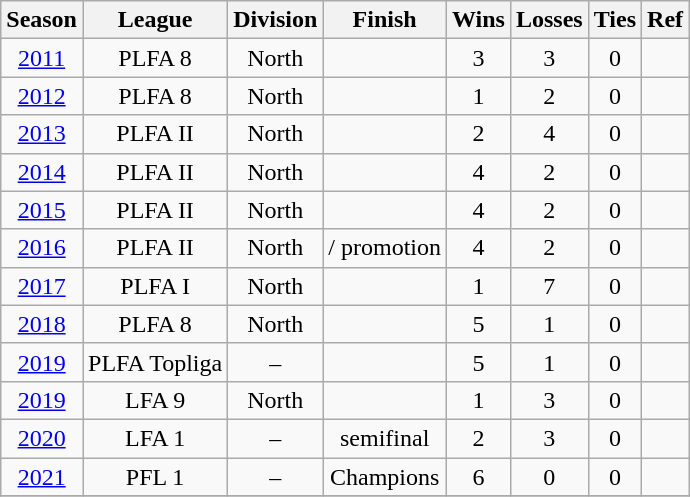<table class="wikitable sortable" style="text-align:center;">
<tr>
<th>Season</th>
<th class="unsortable">League</th>
<th>Division</th>
<th>Finish</th>
<th>Wins</th>
<th>Losses</th>
<th>Ties</th>
<th class="unsortable">Ref</th>
</tr>
<tr>
<td><a href='#'>2011</a></td>
<td>PLFA 8</td>
<td>North</td>
<td></td>
<td>3</td>
<td>3</td>
<td>0</td>
<td></td>
</tr>
<tr>
<td><a href='#'>2012</a></td>
<td>PLFA 8</td>
<td>North</td>
<td></td>
<td>1</td>
<td>2</td>
<td>0</td>
<td></td>
</tr>
<tr>
<td><a href='#'>2013</a></td>
<td>PLFA II</td>
<td>North</td>
<td></td>
<td>2</td>
<td>4</td>
<td>0</td>
<td></td>
</tr>
<tr>
<td><a href='#'>2014</a></td>
<td>PLFA II</td>
<td>North</td>
<td></td>
<td>4</td>
<td>2</td>
<td>0</td>
<td></td>
</tr>
<tr>
<td><a href='#'>2015</a></td>
<td>PLFA II</td>
<td>North</td>
<td></td>
<td>4</td>
<td>2</td>
<td>0</td>
<td></td>
</tr>
<tr>
<td><a href='#'>2016</a></td>
<td>PLFA II</td>
<td>North</td>
<td> / promotion</td>
<td>4</td>
<td>2</td>
<td>0</td>
<td></td>
</tr>
<tr>
<td><a href='#'>2017</a></td>
<td>PLFA I</td>
<td>North</td>
<td></td>
<td>1</td>
<td>7</td>
<td>0</td>
<td></td>
</tr>
<tr>
<td><a href='#'>2018</a></td>
<td>PLFA 8</td>
<td>North</td>
<td></td>
<td>5</td>
<td>1</td>
<td>0</td>
<td></td>
</tr>
<tr>
<td><a href='#'>2019</a></td>
<td>PLFA Topliga</td>
<td>–</td>
<td></td>
<td>5</td>
<td>1</td>
<td>0</td>
<td></td>
</tr>
<tr>
<td><a href='#'>2019</a></td>
<td>LFA 9</td>
<td>North</td>
<td></td>
<td>1</td>
<td>3</td>
<td>0</td>
<td></td>
</tr>
<tr>
<td><a href='#'>2020</a></td>
<td>LFA 1</td>
<td>–</td>
<td>semifinal</td>
<td>2</td>
<td>3</td>
<td>0</td>
<td></td>
</tr>
<tr>
<td><a href='#'>2021</a></td>
<td>PFL 1</td>
<td>–</td>
<td>Champions</td>
<td>6</td>
<td>0</td>
<td>0</td>
<td></td>
</tr>
<tr>
</tr>
</table>
